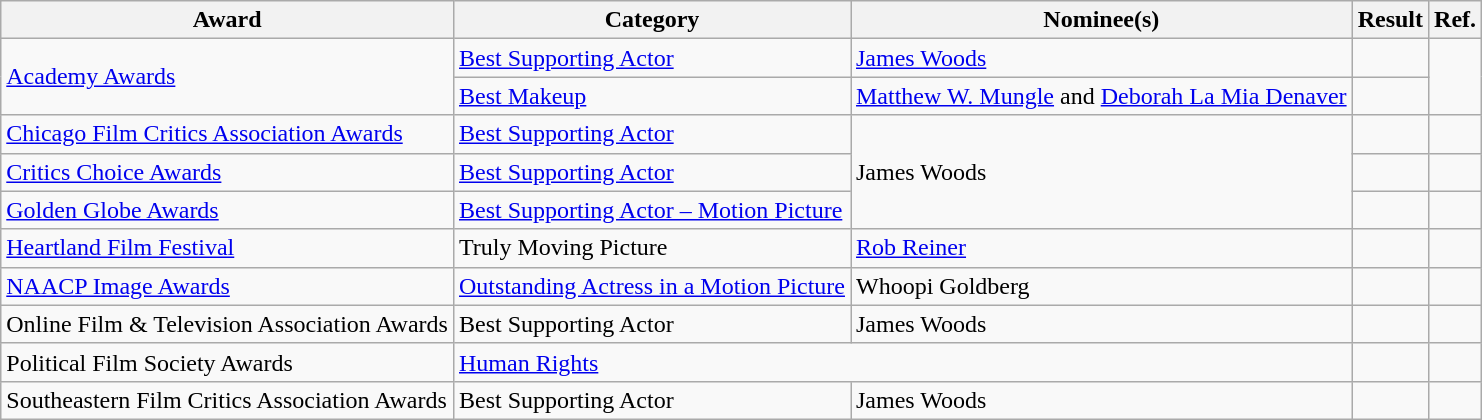<table class="wikitable">
<tr>
<th>Award</th>
<th>Category</th>
<th>Nominee(s)</th>
<th>Result</th>
<th>Ref.</th>
</tr>
<tr>
<td rowspan="2"><a href='#'>Academy Awards</a></td>
<td><a href='#'>Best Supporting Actor</a></td>
<td><a href='#'>James Woods</a></td>
<td></td>
<td align="center" rowspan="2"></td>
</tr>
<tr>
<td><a href='#'>Best Makeup</a></td>
<td><a href='#'>Matthew W. Mungle</a> and <a href='#'>Deborah La Mia Denaver</a></td>
<td></td>
</tr>
<tr>
<td><a href='#'>Chicago Film Critics Association Awards</a></td>
<td><a href='#'>Best Supporting Actor</a></td>
<td rowspan="3">James Woods</td>
<td></td>
<td align="center"></td>
</tr>
<tr>
<td><a href='#'>Critics Choice Awards</a></td>
<td><a href='#'>Best Supporting Actor</a></td>
<td></td>
<td align="center"></td>
</tr>
<tr>
<td><a href='#'>Golden Globe Awards</a></td>
<td><a href='#'>Best Supporting Actor – Motion Picture</a></td>
<td></td>
<td align="center"></td>
</tr>
<tr>
<td><a href='#'>Heartland Film Festival</a></td>
<td>Truly Moving Picture</td>
<td><a href='#'>Rob Reiner</a></td>
<td></td>
<td align="center"></td>
</tr>
<tr>
<td><a href='#'>NAACP Image Awards</a></td>
<td><a href='#'>Outstanding Actress in a Motion Picture</a></td>
<td>Whoopi Goldberg</td>
<td></td>
<td align="center"></td>
</tr>
<tr>
<td>Online Film & Television Association Awards</td>
<td>Best Supporting Actor</td>
<td>James Woods</td>
<td></td>
<td align="center"></td>
</tr>
<tr>
<td>Political Film Society Awards</td>
<td colspan="2"><a href='#'>Human Rights</a></td>
<td></td>
<td align="center"></td>
</tr>
<tr>
<td>Southeastern Film Critics Association Awards</td>
<td>Best Supporting Actor</td>
<td>James Woods</td>
<td></td>
<td align="center"></td>
</tr>
</table>
